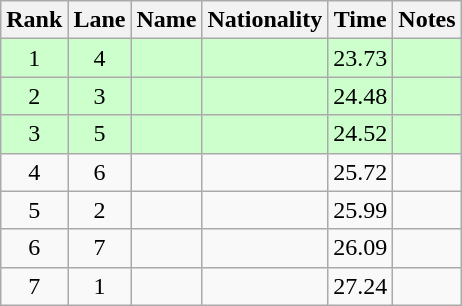<table class="wikitable sortable" style="text-align:center">
<tr>
<th>Rank</th>
<th>Lane</th>
<th>Name</th>
<th>Nationality</th>
<th>Time</th>
<th>Notes</th>
</tr>
<tr bgcolor=ccffcc>
<td>1</td>
<td>4</td>
<td align=left></td>
<td align=left></td>
<td>23.73</td>
<td><strong></strong> <strong></strong></td>
</tr>
<tr bgcolor=ccffcc>
<td>2</td>
<td>3</td>
<td align=left></td>
<td align=left></td>
<td>24.48</td>
<td><strong></strong></td>
</tr>
<tr bgcolor=ccffcc>
<td>3</td>
<td>5</td>
<td align=left></td>
<td align=left></td>
<td>24.52</td>
<td><strong></strong></td>
</tr>
<tr>
<td>4</td>
<td>6</td>
<td align=left></td>
<td align=left></td>
<td>25.72</td>
<td></td>
</tr>
<tr>
<td>5</td>
<td>2</td>
<td align=left></td>
<td align=left></td>
<td>25.99</td>
<td></td>
</tr>
<tr>
<td>6</td>
<td>7</td>
<td align=left></td>
<td align=left></td>
<td>26.09</td>
<td></td>
</tr>
<tr>
<td>7</td>
<td>1</td>
<td align=left></td>
<td align=left></td>
<td>27.24</td>
<td></td>
</tr>
</table>
